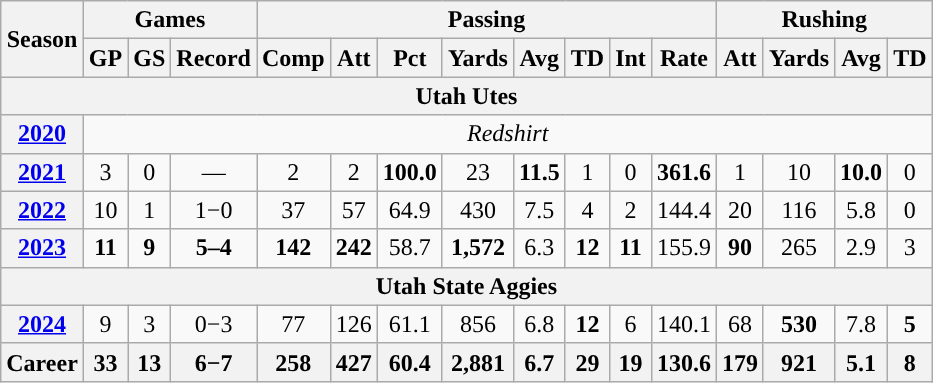<table class="wikitable" style="text-align:center;">
<tr>
<th rowspan="2">Season</th>
<th colspan="3">Games</th>
<th colspan="8">Passing</th>
<th colspan="5">Rushing</th>
</tr>
<tr>
<th>GP</th>
<th>GS</th>
<th>Record</th>
<th>Comp</th>
<th>Att</th>
<th>Pct</th>
<th>Yards</th>
<th>Avg</th>
<th>TD</th>
<th>Int</th>
<th>Rate</th>
<th>Att</th>
<th>Yards</th>
<th>Avg</th>
<th>TD</th>
</tr>
<tr>
<th colspan="16">Utah Utes</th>
</tr>
<tr>
<th><a href='#'>2020</a></th>
<td colspan="15"><em>Redshirt </em></td>
</tr>
<tr>
<th><a href='#'>2021</a></th>
<td>3</td>
<td>0</td>
<td>—</td>
<td>2</td>
<td>2</td>
<td><strong>100.0</strong></td>
<td>23</td>
<td><strong>11.5</strong></td>
<td>1</td>
<td>0</td>
<td><strong>361.6</strong></td>
<td>1</td>
<td>10</td>
<td><strong>10.0</strong></td>
<td>0</td>
</tr>
<tr>
<th><a href='#'>2022</a></th>
<td>10</td>
<td>1</td>
<td>1−0</td>
<td>37</td>
<td>57</td>
<td>64.9</td>
<td>430</td>
<td>7.5</td>
<td>4</td>
<td>2</td>
<td>144.4</td>
<td>20</td>
<td>116</td>
<td>5.8</td>
<td>0</td>
</tr>
<tr>
<th><a href='#'>2023</a></th>
<td><strong>11</strong></td>
<td><strong>9</strong></td>
<td><strong>5–4</strong></td>
<td><strong>142</strong></td>
<td><strong>242</strong></td>
<td>58.7</td>
<td><strong>1,572</strong></td>
<td>6.3</td>
<td><strong>12</strong></td>
<td><strong>11</strong></td>
<td>155.9</td>
<td><strong>90</strong></td>
<td>265</td>
<td>2.9</td>
<td>3</td>
</tr>
<tr>
<th colspan="16">Utah State Aggies</th>
</tr>
<tr>
<th><a href='#'>2024</a></th>
<td>9</td>
<td>3</td>
<td>0−3</td>
<td>77</td>
<td>126</td>
<td>61.1</td>
<td>856</td>
<td>6.8</td>
<td><strong>12</strong></td>
<td>6</td>
<td>140.1</td>
<td>68</td>
<td><strong>530</strong></td>
<td>7.8</td>
<td><strong>5</strong></td>
</tr>
<tr>
<th>Career</th>
<th>33</th>
<th>13</th>
<th>6−7</th>
<th>258</th>
<th>427</th>
<th>60.4</th>
<th>2,881</th>
<th>6.7</th>
<th>29</th>
<th>19</th>
<th>130.6</th>
<th>179</th>
<th>921</th>
<th>5.1</th>
<th>8</th>
</tr>
</table>
